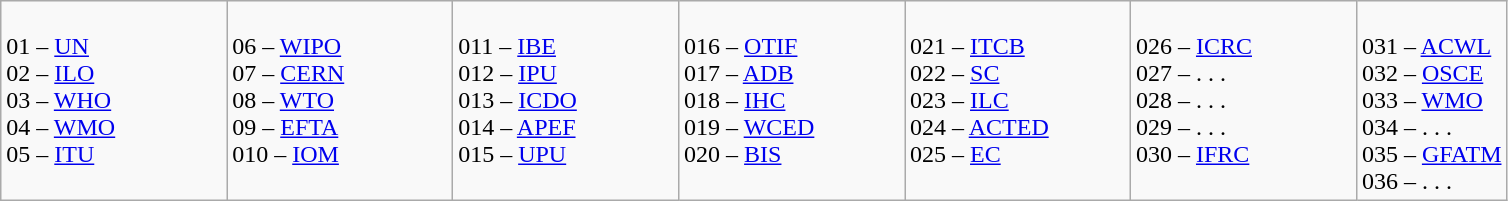<table class="wikitable">
<tr style="vertical-align:top">
<td width="15%" rowspan="2" align="left"><br>01 – <a href='#'>UN</a><br>
02 – <a href='#'>ILO</a><br>
03 – <a href='#'>WHO</a><br>
04 – <a href='#'>WMO</a><br>
05 – <a href='#'>ITU</a><br></td>
<td width="15%" rowspan="2" align="left"><br>06 – <a href='#'>WIPO</a><br>
07 – <a href='#'>CERN</a><br>
08 – <a href='#'>WTO</a><br>
09 – <a href='#'>EFTA</a><br>
010 – <a href='#'>IOM</a><br></td>
<td width="15%" rowspan="2" align="left"><br>011 – <a href='#'>IBE</a><br>
012 – <a href='#'>IPU</a><br>
013 – <a href='#'>ICDO</a><br>
014 – <a href='#'>APEF</a><br>
015 – <a href='#'>UPU</a><br></td>
<td width="15%" rowspan="2" align="left"><br>016 – <a href='#'>OTIF</a><br>
017 – <a href='#'>ADB</a><br>
018 – <a href='#'>IHC</a><br>
019 – <a href='#'>WCED</a><br>
020 – <a href='#'>BIS</a><br></td>
<td width="15%" rowspan="2" align="left"><br>021 – <a href='#'>ITCB</a><br>
022 – <a href='#'>SC</a><br>
023 – <a href='#'>ILC</a><br>
024 – <a href='#'>ACTED</a><br>
025 – <a href='#'>EC</a><br></td>
<td width="15%" rowspan="2" align="left"><br>026 – <a href='#'>ICRC</a><br>
027 – . . .<br>
028 – . . .<br>
029 – . . .<br>
030 – <a href='#'>IFRC</a><br></td>
<td width="15%" rowspan="2" align="left"><br>031 – <a href='#'>ACWL</a><br>
032 – <a href='#'>OSCE</a><br>
033 – <a href='#'>WMO</a><br>
034 – . . .<br>
035 – <a href='#'>GFATM</a><br>
036 – . . .<br></td>
</tr>
</table>
